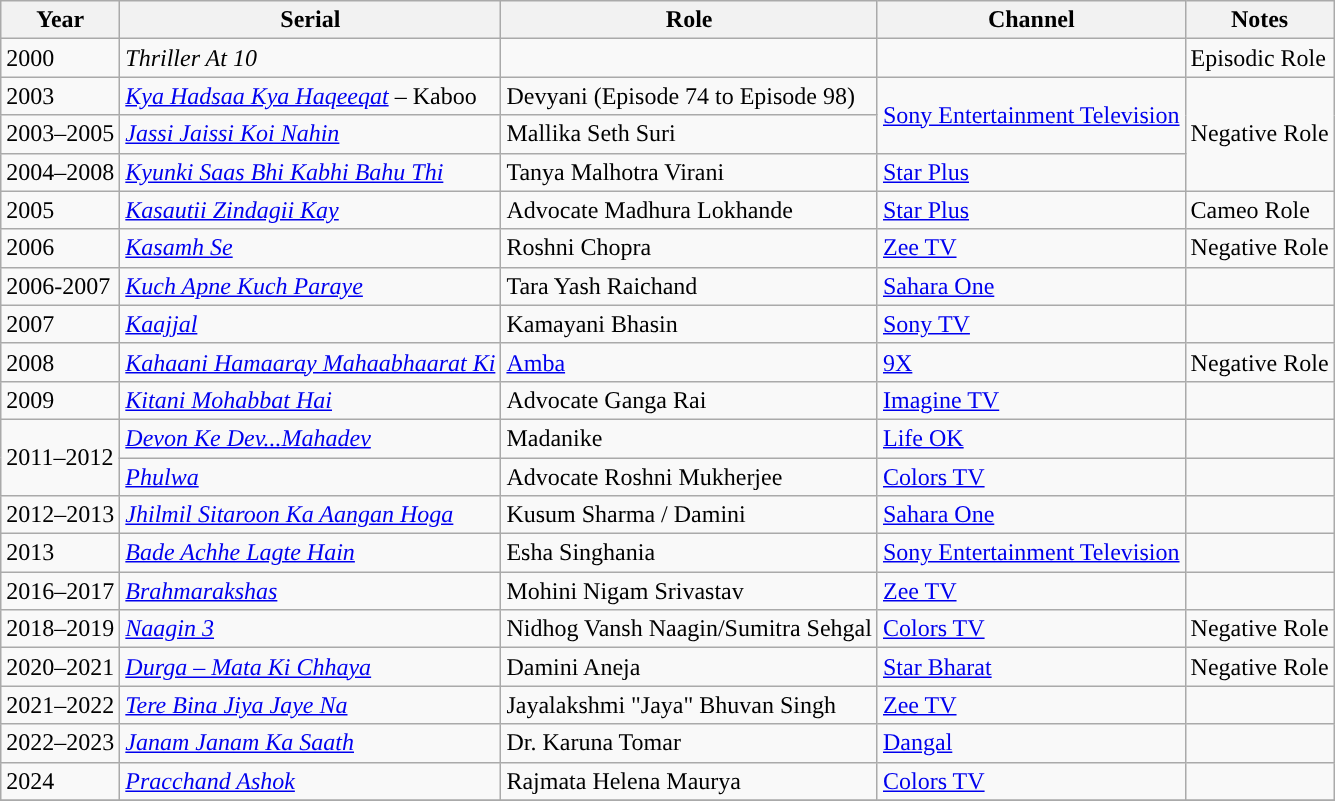<table class="wikitable sortable">
<tr>
<th>Year</th>
<th>Serial</th>
<th>Role</th>
<th>Channel</th>
<th>Notes</th>
</tr>
<tr>
<td>2000</td>
<td><em>Thriller At 10</em></td>
<td></td>
<td></td>
<td>Episodic Role</td>
</tr>
<tr>
<td>2003</td>
<td><em><a href='#'>Kya Hadsaa Kya Haqeeqat</a></em> – Kaboo</td>
<td>Devyani (Episode 74 to Episode 98)</td>
<td rowspan="2'"><a href='#'>Sony Entertainment Television</a></td>
<td rowspan = "3">Negative Role</td>
</tr>
<tr>
<td>2003–2005</td>
<td><em><a href='#'>Jassi Jaissi Koi Nahin</a></em></td>
<td>Mallika Seth Suri</td>
</tr>
<tr>
<td>2004–2008</td>
<td><em><a href='#'>Kyunki Saas Bhi Kabhi Bahu Thi</a></em></td>
<td>Tanya Malhotra Virani</td>
<td><a href='#'>Star Plus</a></td>
</tr>
<tr>
<td>2005</td>
<td><em><a href='#'> Kasautii Zindagii Kay</a></em></td>
<td>Advocate Madhura Lokhande</td>
<td><a href='#'>Star Plus</a></td>
<td>Cameo Role</td>
</tr>
<tr>
<td>2006</td>
<td><em><a href='#'>Kasamh Se</a></em></td>
<td>Roshni Chopra</td>
<td><a href='#'>Zee TV</a></td>
<td>Negative Role</td>
</tr>
<tr>
<td>2006-2007</td>
<td><em><a href='#'>Kuch Apne Kuch Paraye</a></em></td>
<td>Tara Yash Raichand</td>
<td><a href='#'>Sahara One</a></td>
<td></td>
</tr>
<tr>
<td>2007</td>
<td><em><a href='#'>Kaajjal</a></em></td>
<td>Kamayani Bhasin</td>
<td><a href='#'>Sony TV</a></td>
<td></td>
</tr>
<tr>
<td>2008</td>
<td><em><a href='#'>Kahaani Hamaaray Mahaabhaarat Ki</a></em></td>
<td><a href='#'>Amba</a></td>
<td><a href='#'>9X</a></td>
<td>Negative Role</td>
</tr>
<tr>
<td>2009</td>
<td><em><a href='#'>Kitani Mohabbat Hai</a></em></td>
<td>Advocate Ganga Rai</td>
<td><a href='#'>Imagine TV</a></td>
<td></td>
</tr>
<tr>
<td rowspan="2">2011–2012</td>
<td><em><a href='#'>Devon Ke Dev...Mahadev</a></em></td>
<td>Madanike</td>
<td><a href='#'>Life OK</a></td>
<td></td>
</tr>
<tr>
<td><em><a href='#'>Phulwa</a></em></td>
<td>Advocate Roshni Mukherjee</td>
<td><a href='#'>Colors TV</a></td>
<td></td>
</tr>
<tr>
<td>2012–2013</td>
<td><a href='#'><em>Jhilmil Sitaroon Ka Aangan Hoga</em></a></td>
<td>Kusum Sharma / Damini</td>
<td><a href='#'>Sahara One</a></td>
<td></td>
</tr>
<tr>
<td>2013</td>
<td><em><a href='#'>Bade Achhe Lagte Hain</a></em></td>
<td>Esha Singhania</td>
<td><a href='#'>Sony Entertainment Television</a></td>
<td></td>
</tr>
<tr>
<td>2016–2017</td>
<td><em><a href='#'>Brahmarakshas</a></em></td>
<td>Mohini Nigam Srivastav</td>
<td><a href='#'>Zee TV</a></td>
<td></td>
</tr>
<tr>
<td>2018–2019</td>
<td><em><a href='#'>Naagin 3</a></em></td>
<td>Nidhog Vansh Naagin/Sumitra Sehgal</td>
<td><a href='#'>Colors TV</a></td>
<td>Negative Role</td>
</tr>
<tr>
<td>2020–2021</td>
<td><em><a href='#'>Durga – Mata Ki Chhaya</a></em></td>
<td>Damini Aneja</td>
<td><a href='#'>Star Bharat</a></td>
<td>Negative Role</td>
</tr>
<tr>
<td>2021–2022</td>
<td><em><a href='#'>Tere Bina Jiya Jaye Na</a></em></td>
<td>Jayalakshmi "Jaya" Bhuvan Singh</td>
<td><a href='#'>Zee TV</a></td>
<td></td>
</tr>
<tr>
<td>2022–2023</td>
<td><em><a href='#'>Janam Janam Ka Saath</a></em></td>
<td>Dr. Karuna Tomar</td>
<td><a href='#'> Dangal</a></td>
<td></td>
</tr>
<tr>
<td>2024</td>
<td><em><a href='#'>Pracchand Ashok</a></em></td>
<td>Rajmata Helena Maurya</td>
<td><a href='#'>Colors TV</a></td>
<td></td>
</tr>
<tr>
</tr>
</table>
